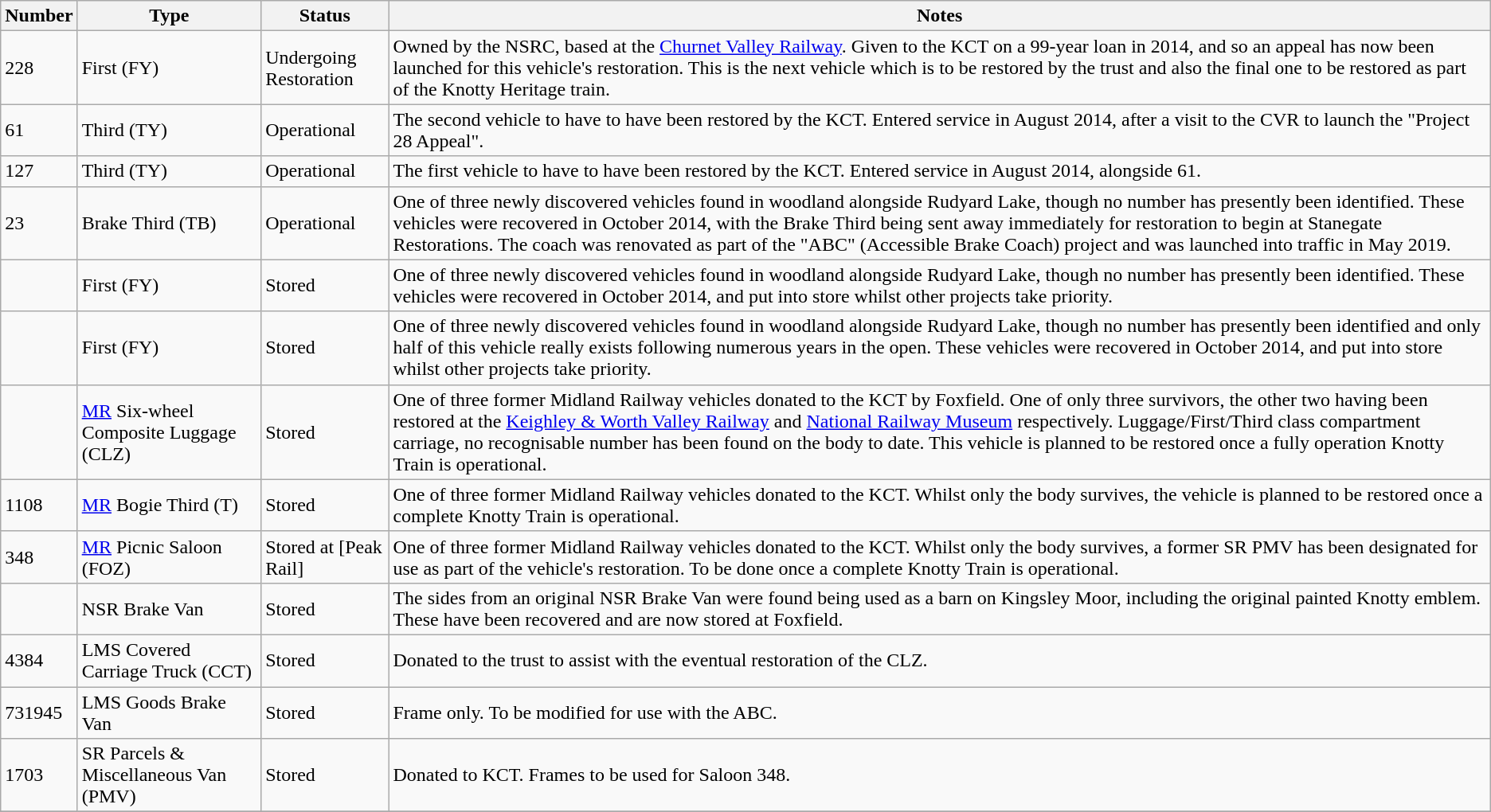<table class="wikitable">
<tr>
<th>Number</th>
<th>Type</th>
<th>Status</th>
<th>Notes</th>
</tr>
<tr>
<td>228</td>
<td>First (FY)</td>
<td>Undergoing Restoration</td>
<td>Owned by the NSRC, based at the <a href='#'>Churnet Valley Railway</a>. Given to the KCT on a 99-year loan in 2014, and so an appeal has now been launched for this vehicle's restoration. This is the next vehicle which is to be restored by the trust and also the final one to be restored as part of the Knotty Heritage train.</td>
</tr>
<tr>
<td>61</td>
<td>Third (TY)</td>
<td>Operational</td>
<td>The second vehicle to have to have been restored by the KCT. Entered service in August 2014, after a visit to the CVR to launch the "Project 28 Appeal".</td>
</tr>
<tr>
<td>127</td>
<td>Third (TY)</td>
<td>Operational</td>
<td>The first vehicle to have to have been restored by the KCT. Entered service in August 2014, alongside 61.</td>
</tr>
<tr>
<td>23</td>
<td>Brake Third (TB)</td>
<td>Operational</td>
<td>One of three newly discovered vehicles found in woodland alongside Rudyard Lake, though no number has presently been identified. These vehicles were recovered in October 2014, with the Brake Third being sent away immediately for restoration to begin at Stanegate Restorations. The coach was renovated as part of the "ABC" (Accessible Brake Coach) project and was launched into traffic in May 2019.</td>
</tr>
<tr>
<td></td>
<td>First (FY)</td>
<td>Stored</td>
<td>One of three newly discovered vehicles found in woodland alongside Rudyard Lake, though no number has presently been identified. These vehicles were recovered in October 2014, and put into store whilst other projects take priority.</td>
</tr>
<tr>
<td></td>
<td>First (FY)</td>
<td>Stored</td>
<td>One of three newly discovered vehicles found in woodland alongside Rudyard Lake, though no number has presently been identified and only half of this vehicle really exists following numerous years in the open. These vehicles were recovered in October 2014, and put into store whilst other projects take priority.</td>
</tr>
<tr>
<td></td>
<td><a href='#'>MR</a> Six-wheel Composite Luggage (CLZ)</td>
<td>Stored</td>
<td>One of three former Midland Railway vehicles donated to the KCT by Foxfield. One of only three survivors, the other two having been restored at the <a href='#'>Keighley & Worth Valley Railway</a> and <a href='#'>National Railway Museum</a> respectively. Luggage/First/Third class compartment carriage, no recognisable number has been found on the body to date. This vehicle is planned to be restored once a fully operation Knotty Train is operational.</td>
</tr>
<tr>
<td>1108</td>
<td><a href='#'>MR</a> Bogie Third (T)</td>
<td>Stored</td>
<td>One of three former Midland Railway vehicles donated to the KCT. Whilst only the body survives, the vehicle is planned to be restored once a complete Knotty Train is operational.</td>
</tr>
<tr>
<td>348</td>
<td><a href='#'>MR</a> Picnic Saloon (FOZ)</td>
<td>Stored at [Peak Rail]</td>
<td>One of three former Midland Railway vehicles donated to the KCT. Whilst only the body survives, a former SR PMV has been designated for use as part of the vehicle's restoration. To be done once a complete Knotty Train is operational.</td>
</tr>
<tr>
<td></td>
<td>NSR Brake Van</td>
<td>Stored</td>
<td>The sides from an original NSR Brake Van were found being used as a barn on Kingsley Moor, including the original painted Knotty emblem. These have been recovered and are now stored at Foxfield.</td>
</tr>
<tr>
<td>4384</td>
<td>LMS Covered Carriage Truck (CCT)</td>
<td>Stored</td>
<td>Donated to the trust to assist with the eventual restoration of the CLZ.</td>
</tr>
<tr>
<td>731945</td>
<td>LMS Goods Brake Van</td>
<td>Stored</td>
<td>Frame only. To be modified for use with the ABC.</td>
</tr>
<tr>
<td>1703</td>
<td>SR Parcels & Miscellaneous Van (PMV)</td>
<td>Stored</td>
<td>Donated to KCT. Frames to be used for Saloon 348.</td>
</tr>
<tr>
</tr>
</table>
